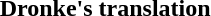<table width="99%">
<tr>
<th width="33%"></th>
<th width="33%"></th>
<th width="33%">Dronke's translation</th>
</tr>
<tr>
<td><br></td>
<td><br></td>
<td><br></td>
<td></td>
</tr>
</table>
